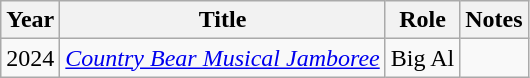<table class="wikitable sortable">
<tr>
<th>Year</th>
<th>Title</th>
<th>Role</th>
<th>Notes</th>
</tr>
<tr>
<td>2024</td>
<td><em><a href='#'>Country Bear Musical Jamboree</a></em></td>
<td>Big Al</td>
<td></td>
</tr>
</table>
